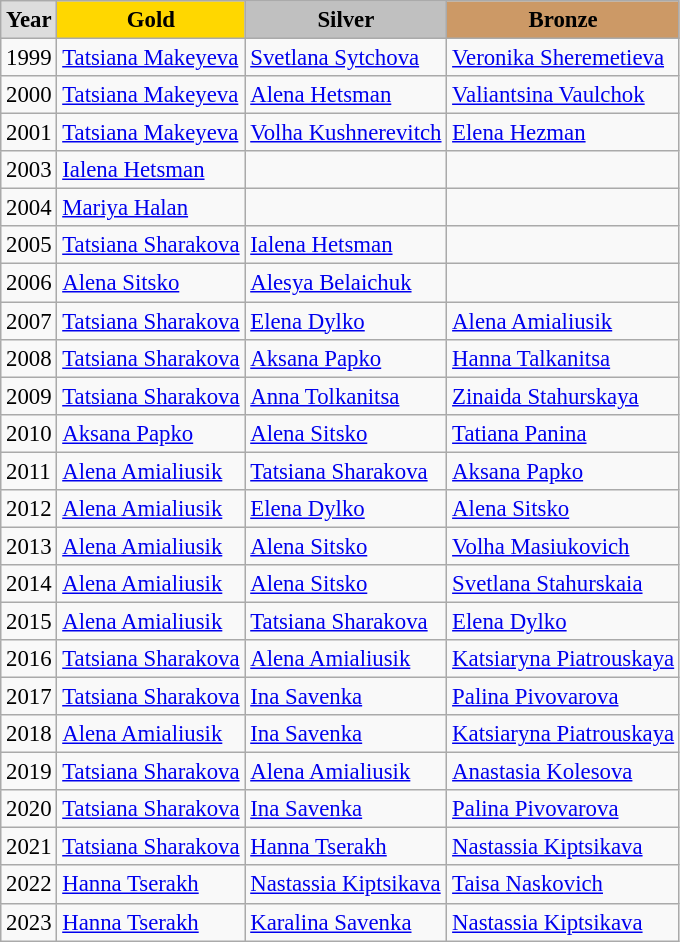<table class="wikitable sortable" style="font-size:95%">
<tr style="text-align:center; background:#e4e4e4; font-weight:bold;">
<td style="background:#ddd; ">Year</td>
<td style="background:gold; ">Gold</td>
<td style="background:silver; ">Silver</td>
<td style="background:#c96; ">Bronze</td>
</tr>
<tr>
<td>1999</td>
<td><a href='#'>Tatsiana Makeyeva</a></td>
<td><a href='#'>Svetlana Sytchova</a></td>
<td><a href='#'>Veronika Sheremetieva</a></td>
</tr>
<tr>
<td>2000</td>
<td><a href='#'>Tatsiana Makeyeva</a></td>
<td><a href='#'>Alena Hetsman</a></td>
<td><a href='#'>Valiantsina Vaulchok</a></td>
</tr>
<tr>
<td>2001</td>
<td><a href='#'>Tatsiana Makeyeva</a></td>
<td><a href='#'>Volha Kushnerevitch</a></td>
<td><a href='#'>Elena Hezman</a></td>
</tr>
<tr>
<td>2003</td>
<td><a href='#'>Ialena Hetsman</a></td>
<td></td>
<td></td>
</tr>
<tr>
<td>2004</td>
<td><a href='#'>Mariya Halan</a></td>
<td></td>
<td></td>
</tr>
<tr>
<td>2005</td>
<td><a href='#'>Tatsiana Sharakova</a></td>
<td><a href='#'>Ialena Hetsman</a></td>
<td></td>
</tr>
<tr>
<td>2006</td>
<td><a href='#'>Alena Sitsko</a></td>
<td><a href='#'>Alesya Belaichuk</a></td>
<td></td>
</tr>
<tr>
<td>2007</td>
<td><a href='#'>Tatsiana Sharakova</a></td>
<td><a href='#'>Elena Dylko</a></td>
<td><a href='#'>Alena Amialiusik</a></td>
</tr>
<tr>
<td>2008</td>
<td><a href='#'>Tatsiana Sharakova</a></td>
<td><a href='#'>Aksana Papko</a></td>
<td><a href='#'>Hanna Talkanitsa</a></td>
</tr>
<tr>
<td>2009</td>
<td><a href='#'>Tatsiana Sharakova</a></td>
<td><a href='#'>Anna Tolkanitsa</a></td>
<td><a href='#'>Zinaida Stahurskaya</a></td>
</tr>
<tr>
<td>2010</td>
<td><a href='#'>Aksana Papko</a></td>
<td><a href='#'>Alena Sitsko</a></td>
<td><a href='#'>Tatiana Panina</a></td>
</tr>
<tr>
<td>2011</td>
<td><a href='#'>Alena Amialiusik</a></td>
<td><a href='#'>Tatsiana Sharakova</a></td>
<td><a href='#'>Aksana Papko</a></td>
</tr>
<tr>
<td>2012</td>
<td><a href='#'>Alena Amialiusik</a></td>
<td><a href='#'>Elena Dylko</a></td>
<td><a href='#'>Alena Sitsko</a></td>
</tr>
<tr>
<td>2013</td>
<td><a href='#'>Alena Amialiusik</a></td>
<td><a href='#'>Alena Sitsko</a></td>
<td><a href='#'>Volha Masiukovich</a></td>
</tr>
<tr>
<td>2014</td>
<td><a href='#'>Alena Amialiusik</a></td>
<td><a href='#'>Alena Sitsko</a></td>
<td><a href='#'>Svetlana Stahurskaia</a></td>
</tr>
<tr>
<td>2015</td>
<td><a href='#'>Alena Amialiusik</a></td>
<td><a href='#'>Tatsiana Sharakova</a></td>
<td><a href='#'>Elena Dylko</a></td>
</tr>
<tr>
<td>2016</td>
<td><a href='#'>Tatsiana Sharakova</a></td>
<td><a href='#'>Alena Amialiusik</a></td>
<td><a href='#'>Katsiaryna Piatrouskaya</a></td>
</tr>
<tr>
<td>2017</td>
<td><a href='#'>Tatsiana Sharakova</a></td>
<td><a href='#'>Ina Savenka</a></td>
<td><a href='#'>Palina Pivovarova</a></td>
</tr>
<tr>
<td>2018</td>
<td><a href='#'>Alena Amialiusik</a></td>
<td><a href='#'>Ina Savenka</a></td>
<td><a href='#'>Katsiaryna Piatrouskaya</a></td>
</tr>
<tr>
<td>2019</td>
<td><a href='#'>Tatsiana Sharakova</a></td>
<td><a href='#'>Alena Amialiusik</a></td>
<td><a href='#'>Anastasia Kolesova</a></td>
</tr>
<tr>
<td>2020</td>
<td><a href='#'>Tatsiana Sharakova</a></td>
<td><a href='#'>Ina Savenka</a></td>
<td><a href='#'>Palina Pivovarova</a></td>
</tr>
<tr>
<td>2021</td>
<td><a href='#'>Tatsiana Sharakova</a></td>
<td><a href='#'>Hanna Tserakh</a></td>
<td><a href='#'>Nastassia Kiptsikava</a></td>
</tr>
<tr>
<td>2022</td>
<td><a href='#'>Hanna Tserakh</a></td>
<td><a href='#'>Nastassia Kiptsikava</a></td>
<td><a href='#'>Taisa Naskovich</a></td>
</tr>
<tr>
<td>2023</td>
<td><a href='#'>Hanna Tserakh</a></td>
<td><a href='#'>Karalina Savenka</a></td>
<td><a href='#'>Nastassia Kiptsikava</a></td>
</tr>
</table>
